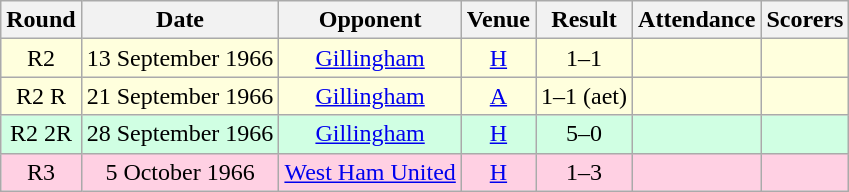<table class="wikitable sortable" style="font-size:100%; text-align:center">
<tr>
<th>Round</th>
<th>Date</th>
<th>Opponent</th>
<th>Venue</th>
<th>Result</th>
<th>Attendance</th>
<th>Scorers</th>
</tr>
<tr style="background-color: #ffffdd;">
<td>R2</td>
<td>13 September 1966</td>
<td><a href='#'>Gillingham</a></td>
<td><a href='#'>H</a></td>
<td>1–1</td>
<td></td>
<td></td>
</tr>
<tr style="background-color: #ffffdd;">
<td>R2 R</td>
<td>21 September 1966</td>
<td><a href='#'>Gillingham</a></td>
<td><a href='#'>A</a></td>
<td>1–1 (aet)</td>
<td></td>
<td></td>
</tr>
<tr style="background-color: #d0ffe3;">
<td>R2 2R</td>
<td>28 September 1966</td>
<td><a href='#'>Gillingham</a></td>
<td><a href='#'>H</a></td>
<td>5–0</td>
<td></td>
<td></td>
</tr>
<tr style="background-color: #ffd0e3;">
<td>R3</td>
<td>5 October 1966</td>
<td><a href='#'>West Ham United</a></td>
<td><a href='#'>H</a></td>
<td>1–3</td>
<td></td>
<td></td>
</tr>
</table>
